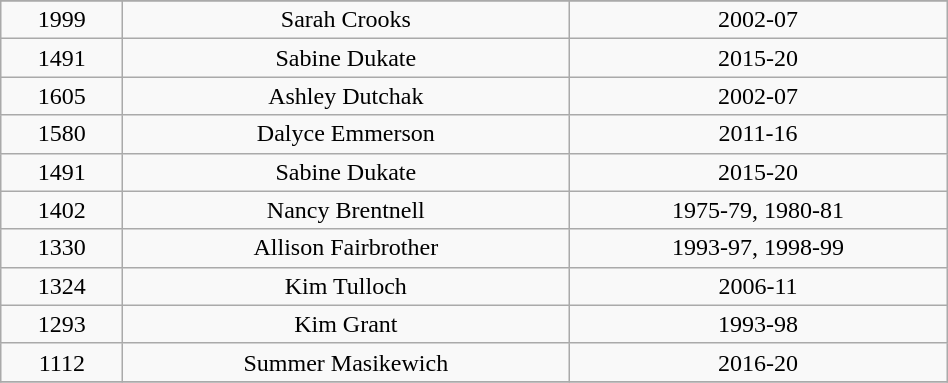<table class="wikitable" width="50%">
<tr align="center">
</tr>
<tr align="center" bgcolor="">
<td>1999</td>
<td>Sarah Crooks</td>
<td>2002-07</td>
</tr>
<tr align="center" bgcolor="">
<td>1491</td>
<td>Sabine Dukate</td>
<td>2015-20</td>
</tr>
<tr align="center" bgcolor="">
<td>1605</td>
<td>Ashley Dutchak</td>
<td>2002-07</td>
</tr>
<tr align="center" bgcolor="">
<td>1580</td>
<td>Dalyce Emmerson</td>
<td>2011-16</td>
</tr>
<tr align="center" bgcolor="">
<td>1491</td>
<td>Sabine Dukate</td>
<td>2015-20</td>
</tr>
<tr align="center" bgcolor="">
<td>1402</td>
<td>Nancy Brentnell</td>
<td>1975-79, 1980-81</td>
</tr>
<tr align="center" bgcolor="">
<td>1330</td>
<td>Allison Fairbrother</td>
<td>1993-97, 1998-99</td>
</tr>
<tr align="center" bgcolor="">
<td>1324</td>
<td>Kim Tulloch</td>
<td>2006-11</td>
</tr>
<tr align="center" bgcolor="">
<td>1293</td>
<td>Kim Grant</td>
<td>1993-98</td>
</tr>
<tr align="center" bgcolor="">
<td>1112</td>
<td>Summer Masikewich</td>
<td>2016-20</td>
</tr>
<tr align="center" bgcolor="">
</tr>
</table>
